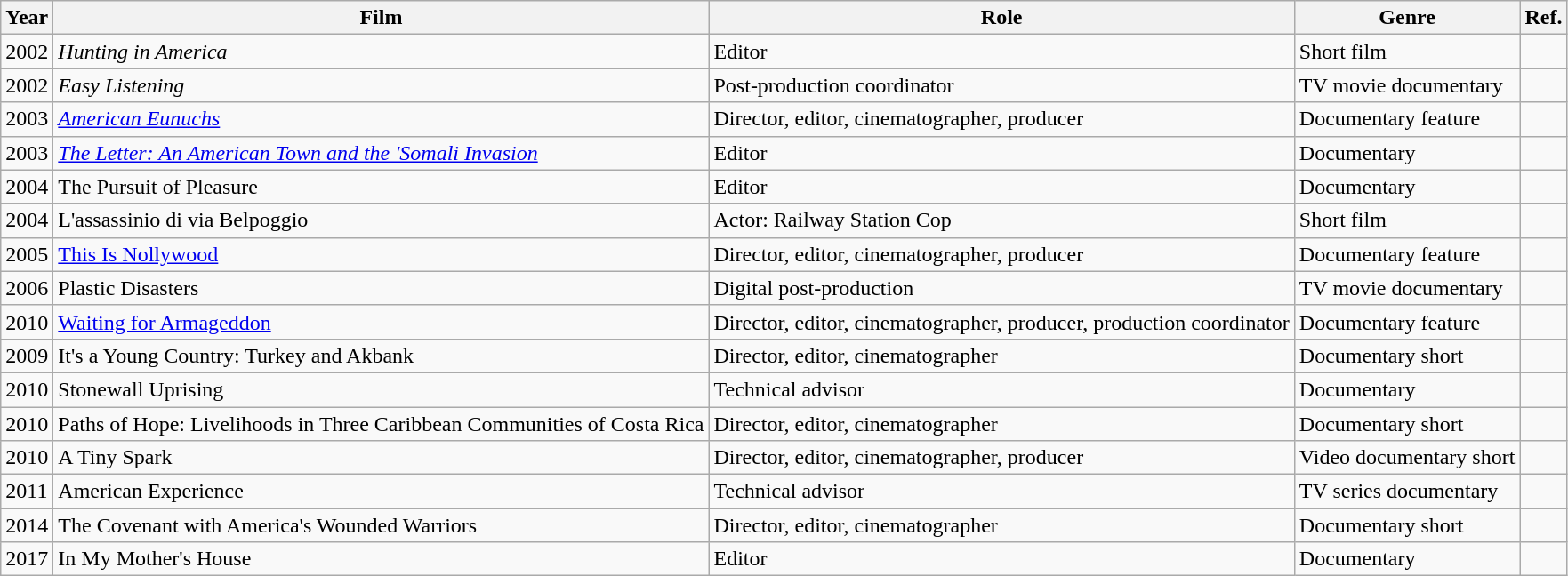<table class="wikitable">
<tr>
<th>Year</th>
<th>Film</th>
<th>Role</th>
<th>Genre</th>
<th>Ref.</th>
</tr>
<tr>
<td>2002</td>
<td><em>Hunting in America</em></td>
<td>Editor</td>
<td>Short film</td>
<td></td>
</tr>
<tr>
<td>2002</td>
<td><em>Easy Listening</em></td>
<td>Post-production coordinator</td>
<td>TV movie documentary</td>
<td></td>
</tr>
<tr>
<td>2003</td>
<td><em><a href='#'>American Eunuchs</a></em></td>
<td>Director, editor, cinematographer, producer</td>
<td>Documentary feature</td>
<td></td>
</tr>
<tr>
<td>2003</td>
<td><em><a href='#'>The Letter: An American Town and the 'Somali Invasion</a><strong></td>
<td>Editor</td>
<td>Documentary</td>
<td></td>
</tr>
<tr>
<td>2004</td>
<td></em>The Pursuit of Pleasure<em></td>
<td>Editor</td>
<td>Documentary</td>
<td></td>
</tr>
<tr>
<td>2004</td>
<td></em>L'assassinio di via Belpoggio<em></td>
<td>Actor: Railway Station Cop</td>
<td>Short film</td>
<td></td>
</tr>
<tr>
<td>2005</td>
<td></em><a href='#'>This Is Nollywood</a><em></td>
<td>Director, editor, cinematographer, producer</td>
<td>Documentary feature</td>
<td></td>
</tr>
<tr>
<td>2006</td>
<td></em>Plastic Disasters<em></td>
<td>Digital post-production</td>
<td>TV movie documentary</td>
<td></td>
</tr>
<tr>
<td>2010</td>
<td></em><a href='#'>Waiting for Armageddon</a><em></td>
<td>Director, editor, cinematographer, producer, production coordinator</td>
<td>Documentary feature</td>
<td></td>
</tr>
<tr>
<td>2009</td>
<td></em>It's a Young Country: Turkey and Akbank<em></td>
<td>Director, editor, cinematographer</td>
<td>Documentary short</td>
<td></td>
</tr>
<tr>
<td>2010</td>
<td></em>Stonewall Uprising<em></td>
<td>Technical advisor</td>
<td>Documentary</td>
<td></td>
</tr>
<tr>
<td>2010</td>
<td></em>Paths of Hope: Livelihoods in Three Caribbean Communities of Costa Rica<em></td>
<td>Director, editor, cinematographer</td>
<td>Documentary short</td>
<td></td>
</tr>
<tr>
<td>2010</td>
<td></em>A Tiny Spark<em></td>
<td>Director, editor, cinematographer, producer</td>
<td>Video documentary short</td>
<td></td>
</tr>
<tr>
<td>2011</td>
<td></em>American Experience<em></td>
<td>Technical advisor</td>
<td>TV series documentary</td>
<td></td>
</tr>
<tr>
<td>2014</td>
<td></em>The Covenant with America's Wounded Warriors<em></td>
<td>Director, editor, cinematographer</td>
<td>Documentary short</td>
<td></td>
</tr>
<tr>
<td>2017</td>
<td></em>In My Mother's House<em></td>
<td>Editor</td>
<td>Documentary</td>
<td></td>
</tr>
</table>
